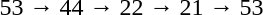<table>
<tr>
<td>53</td>
<td>→</td>
<td>44</td>
<td>→</td>
<td>22</td>
<td>→</td>
<td>21</td>
<td>→</td>
<td>53</td>
</tr>
</table>
